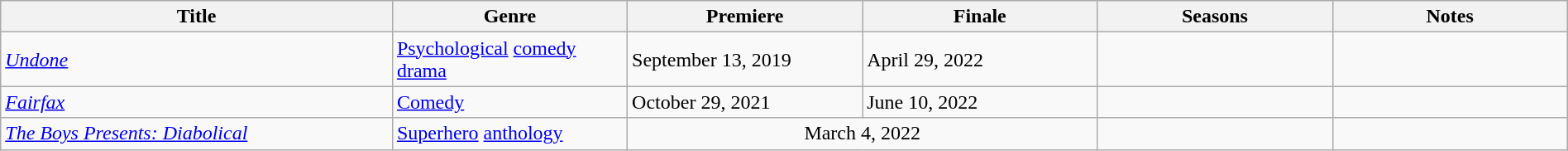<table style="width:100%;" class="wikitable sortable">
<tr>
<th style="width:25%;">Title</th>
<th style="width:15%;">Genre</th>
<th style="width:15%;">Premiere</th>
<th style="width:15%;">Finale</th>
<th style="width:15%;">Seasons</th>
<th style="width:15%;">Notes</th>
</tr>
<tr>
<td><em><a href='#'>Undone</a></em></td>
<td><a href='#'>Psychological</a> <a href='#'>comedy drama</a></td>
<td>September 13, 2019</td>
<td>April 29, 2022</td>
<td></td>
<td></td>
</tr>
<tr>
<td><em><a href='#'>Fairfax</a></em></td>
<td><a href='#'>Comedy</a></td>
<td>October 29, 2021</td>
<td>June 10, 2022</td>
<td></td>
<td></td>
</tr>
<tr>
<td><em><a href='#'>The Boys Presents: Diabolical</a></em></td>
<td><a href='#'>Superhero</a> <a href='#'>anthology</a></td>
<td colspan="2" style="text-align:center">March 4, 2022</td>
<td></td>
<td></td>
</tr>
</table>
